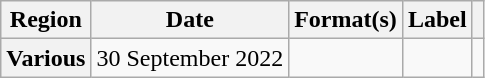<table class="wikitable plainrowheaders">
<tr>
<th scope="col">Region</th>
<th scope="col">Date</th>
<th scope="col">Format(s)</th>
<th scope="col">Label</th>
<th scope="col"></th>
</tr>
<tr>
<th scope="row">Various</th>
<td>30 September 2022</td>
<td></td>
<td></td>
<td></td>
</tr>
</table>
